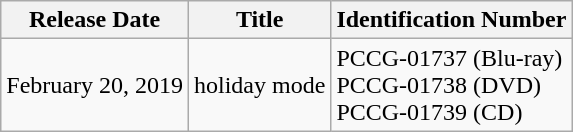<table class="wikitable">
<tr>
<th>Release Date</th>
<th>Title</th>
<th>Identification Number</th>
</tr>
<tr>
<td>February 20, 2019</td>
<td>holiday mode</td>
<td>PCCG-01737 (Blu-ray)<br>PCCG-01738 (DVD)<br>PCCG-01739 (CD)</td>
</tr>
</table>
